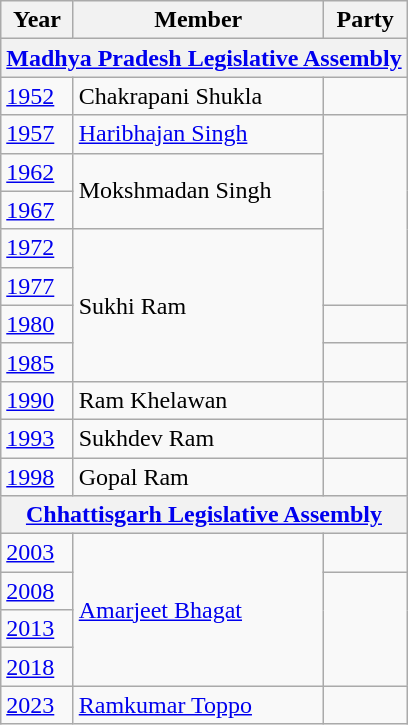<table class="wikitable">
<tr>
<th>Year</th>
<th>Member</th>
<th colspan="2">Party</th>
</tr>
<tr>
<th colspan=4><a href='#'>Madhya Pradesh Legislative Assembly</a></th>
</tr>
<tr>
<td><a href='#'>1952</a></td>
<td>Chakrapani Shukla</td>
<td></td>
</tr>
<tr>
<td><a href='#'>1957</a></td>
<td><a href='#'>Haribhajan Singh</a></td>
</tr>
<tr>
<td><a href='#'>1962</a></td>
<td rowspan="2">Mokshmadan Singh</td>
</tr>
<tr>
<td><a href='#'>1967</a></td>
</tr>
<tr>
<td><a href='#'>1972</a></td>
<td rowspan="4">Sukhi Ram</td>
</tr>
<tr>
<td><a href='#'>1977</a></td>
</tr>
<tr>
<td><a href='#'>1980</a></td>
<td></td>
</tr>
<tr>
<td><a href='#'>1985</a></td>
<td></td>
</tr>
<tr>
<td><a href='#'>1990</a></td>
<td>Ram Khelawan</td>
<td></td>
</tr>
<tr>
<td><a href='#'>1993</a></td>
<td>Sukhdev Ram</td>
<td></td>
</tr>
<tr>
<td><a href='#'>1998</a></td>
<td>Gopal Ram</td>
<td></td>
</tr>
<tr>
<th colspan=4><a href='#'>Chhattisgarh Legislative Assembly</a></th>
</tr>
<tr>
<td><a href='#'>2003</a></td>
<td rowspan="4"><a href='#'>Amarjeet Bhagat</a></td>
<td></td>
</tr>
<tr>
<td><a href='#'>2008</a></td>
</tr>
<tr>
<td><a href='#'>2013</a></td>
</tr>
<tr>
<td><a href='#'>2018</a></td>
</tr>
<tr>
<td><a href='#'>2023</a></td>
<td><a href='#'>Ramkumar Toppo</a></td>
<td></td>
</tr>
</table>
